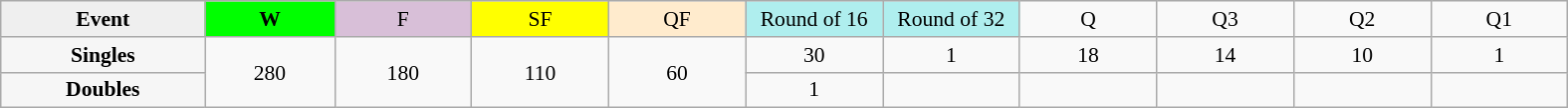<table class=wikitable style=font-size:90%;text-align:center>
<tr>
<td style="width:130px; background:#efefef;"><strong>Event</strong></td>
<td style="width:80px; background:lime;"><strong>W</strong></td>
<td style="width:85px; background:thistle;">F</td>
<td style="width:85px; background:#ff0;">SF</td>
<td style="width:85px; background:#ffebcd;">QF</td>
<td style="width:85px; background:#afeeee;">Round of 16</td>
<td style="width:85px; background:#afeeee;">Round of 32</td>
<td width=85>Q</td>
<td width=85>Q3</td>
<td width=85>Q2</td>
<td width=85>Q1</td>
</tr>
<tr>
<th style="background:#f6f6f6;">Singles</th>
<td rowspan=2>280</td>
<td rowspan=2>180</td>
<td rowspan=2>110</td>
<td rowspan=2>60</td>
<td>30</td>
<td>1</td>
<td>18</td>
<td>14</td>
<td>10</td>
<td>1</td>
</tr>
<tr>
<th style="background:#f6f6f6;">Doubles</th>
<td>1</td>
<td></td>
<td></td>
<td></td>
<td></td>
<td></td>
</tr>
</table>
